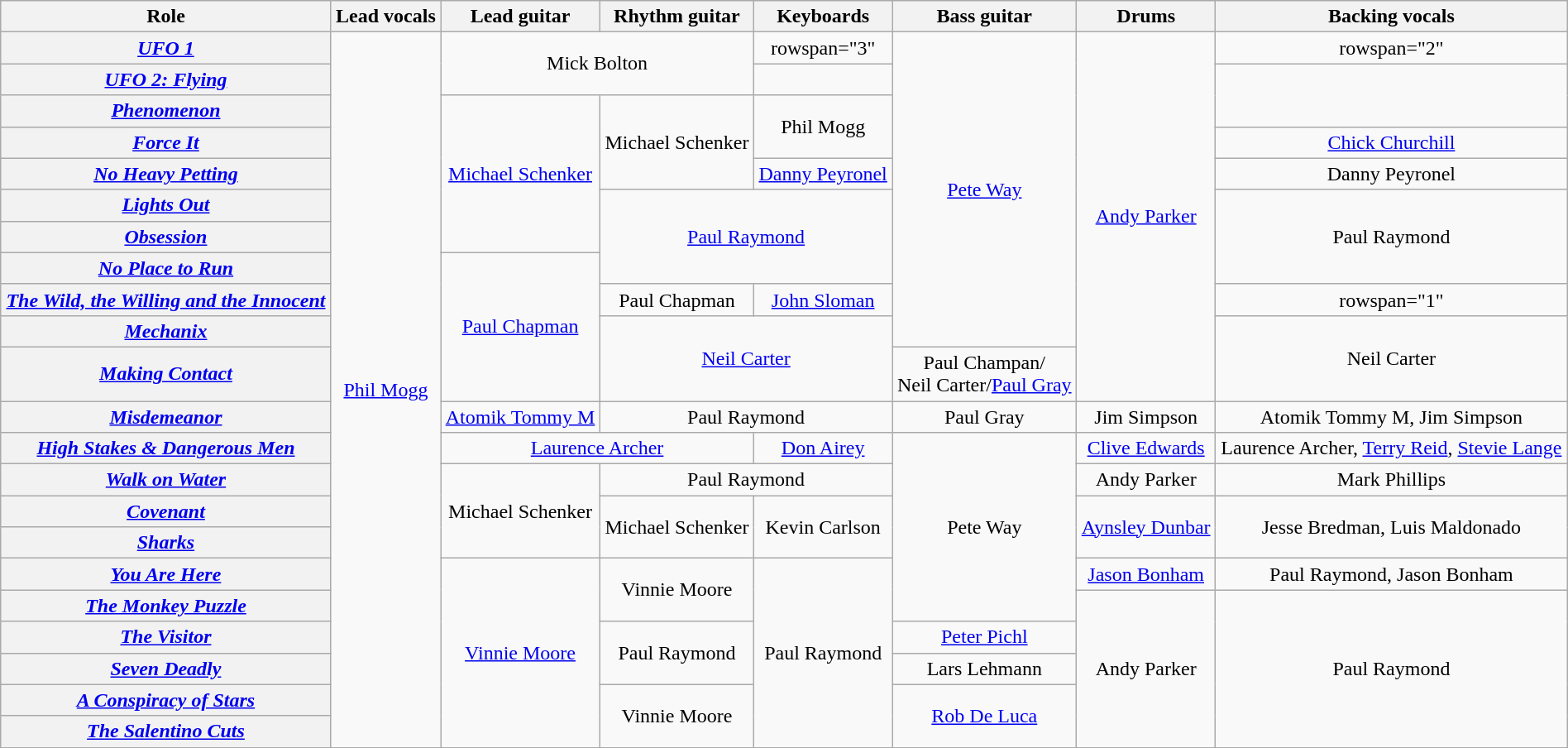<table class="wikitable" style="text-align:center; width:100%;">
<tr>
<th>Role</th>
<th>Lead vocals</th>
<th>Lead guitar</th>
<th>Rhythm guitar</th>
<th>Keyboards</th>
<th>Bass guitar</th>
<th>Drums</th>
<th>Backing vocals</th>
</tr>
<tr>
<th><em><a href='#'>UFO 1</a></em> <br> </th>
<td rowspan="23"><a href='#'>Phil Mogg</a></td>
<td colspan="2" rowspan="2">Mick Bolton</td>
<td>rowspan="3"  </td>
<td rowspan="10"><a href='#'>Pete Way</a></td>
<td rowspan="11"><a href='#'>Andy Parker</a></td>
<td>rowspan="2" </td>
</tr>
<tr>
<th><em><a href='#'>UFO 2: Flying</a></em> <br> </th>
</tr>
<tr>
<th><em><a href='#'>Phenomenon</a></em> <br> </th>
<td rowspan="5"><a href='#'>Michael Schenker</a></td>
<td rowspan="3">Michael Schenker</td>
<td rowspan="2">Phil Mogg</td>
</tr>
<tr>
<th><em><a href='#'>Force It</a></em> <br> </th>
<td colspan="1"><a href='#'>Chick Churchill</a></td>
</tr>
<tr>
<th><em><a href='#'>No Heavy Petting</a></em> <br> </th>
<td colspan="1"><a href='#'>Danny Peyronel</a></td>
<td rowspan="1">Danny Peyronel</td>
</tr>
<tr>
<th><em><a href='#'>Lights Out</a></em> <br> </th>
<td colspan="2" rowspan="3"><a href='#'>Paul Raymond</a></td>
<td rowspan="3">Paul Raymond</td>
</tr>
<tr>
<th><em><a href='#'>Obsession</a></em> <br> </th>
</tr>
<tr>
<th><em><a href='#'>No Place to Run</a></em> <br> </th>
<td rowspan="4"><a href='#'>Paul Chapman</a></td>
</tr>
<tr>
<th><em><a href='#'>The Wild, the Willing and the Innocent</a></em> <br> </th>
<td rowspan="1">Paul Chapman</td>
<td colspan="1"><a href='#'>John Sloman</a> </td>
<td>rowspan="1" </td>
</tr>
<tr>
<th><em><a href='#'>Mechanix</a></em> <br> </th>
<td colspan="2" rowspan="2"><a href='#'>Neil Carter</a></td>
<td rowspan="2">Neil Carter</td>
</tr>
<tr>
<th><em><a href='#'>Making Contact</a></em> <br> </th>
<td colspan="1">Paul Champan/<br>Neil Carter/<a href='#'>Paul Gray</a> </td>
</tr>
<tr>
<th><em><a href='#'>Misdemeanor</a></em> <br> </th>
<td colspan="1"><a href='#'>Atomik Tommy M</a></td>
<td colspan="2">Paul Raymond</td>
<td colspan="1">Paul Gray</td>
<td colspan="1">Jim Simpson</td>
<td colspan="1">Atomik Tommy M, Jim Simpson</td>
</tr>
<tr>
<th><em><a href='#'>High Stakes & Dangerous Men</a></em> <br> </th>
<td colspan="2"><a href='#'>Laurence Archer</a></td>
<td colspan="1"><a href='#'>Don Airey</a> </td>
<td rowspan="6">Pete Way</td>
<td colspan="1"><a href='#'>Clive Edwards</a></td>
<td rowspan="1">Laurence Archer, <a href='#'>Terry Reid</a>, <a href='#'>Stevie Lange</a></td>
</tr>
<tr>
<th><em><a href='#'>Walk on Water</a></em> <br> </th>
<td rowspan="3">Michael Schenker</td>
<td colspan="2">Paul Raymond</td>
<td colspan="1">Andy Parker</td>
<td rowspan="1">Mark Phillips</td>
</tr>
<tr>
<th><em><a href='#'>Covenant</a></em> <br> </th>
<td rowspan="2">Michael Schenker</td>
<td rowspan="2">Kevin Carlson </td>
<td rowspan="2"><a href='#'>Aynsley Dunbar</a></td>
<td rowspan="2">Jesse Bredman, Luis Maldonado</td>
</tr>
<tr>
<th><em><a href='#'>Sharks</a></em> <br> </th>
</tr>
<tr>
<th><em><a href='#'>You Are Here</a></em> <br> </th>
<td rowspan="7"><a href='#'>Vinnie Moore</a></td>
<td rowspan="2">Vinnie Moore</td>
<td rowspan="7">Paul Raymond</td>
<td colspan="1"><a href='#'>Jason Bonham</a></td>
<td colspan="1">Paul Raymond, Jason Bonham</td>
</tr>
<tr>
<th><em><a href='#'>The Monkey Puzzle</a></em> <br> </th>
<td rowspan="6">Andy Parker</td>
<td rowspan="5">Paul Raymond</td>
</tr>
<tr>
<th><em><a href='#'>The Visitor</a></em> <br> </th>
<td rowspan="2">Paul Raymond</td>
<td><a href='#'>Peter Pichl</a> </td>
</tr>
<tr>
<th><em><a href='#'>Seven Deadly</a></em> <br> </th>
<td>Lars Lehmann </td>
</tr>
<tr>
<th><em><a href='#'>A Conspiracy of Stars</a></em> <br> </th>
<td rowspan="3">Vinnie Moore</td>
<td rowspan="3"><a href='#'>Rob De Luca</a></td>
</tr>
<tr>
<th><em><a href='#'>The Salentino Cuts</a></em> <br> </th>
</tr>
</table>
